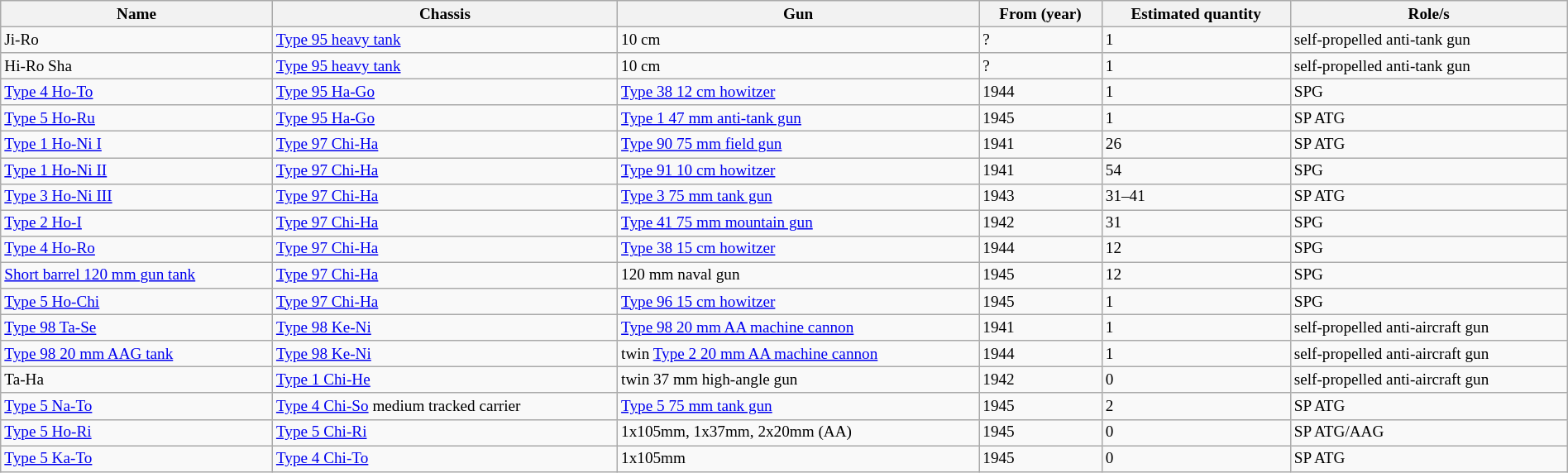<table class="wikitable sortable" style="margin:left; width:100%; font-size:80%; border-collapse:collapse;">
<tr>
<th>Name</th>
<th>Chassis</th>
<th>Gun</th>
<th>From (year)</th>
<th>Estimated quantity</th>
<th>Role/s</th>
</tr>
<tr>
<td>Ji-Ro</td>
<td><a href='#'>Type 95 heavy tank</a></td>
<td>10 cm</td>
<td>?</td>
<td>1</td>
<td>self-propelled anti-tank gun</td>
</tr>
<tr>
<td>Hi-Ro Sha</td>
<td><a href='#'>Type 95 heavy tank</a></td>
<td>10 cm</td>
<td>?</td>
<td>1</td>
<td>self-propelled anti-tank gun</td>
</tr>
<tr>
<td><a href='#'>Type 4 Ho-To</a></td>
<td><a href='#'>Type 95 Ha-Go</a></td>
<td><a href='#'>Type 38 12 cm howitzer</a></td>
<td>1944</td>
<td>1</td>
<td>SPG</td>
</tr>
<tr>
<td><a href='#'>Type 5 Ho-Ru</a></td>
<td><a href='#'>Type 95 Ha-Go</a></td>
<td><a href='#'>Type 1 47 mm anti-tank gun</a></td>
<td>1945</td>
<td>1</td>
<td>SP ATG</td>
</tr>
<tr>
<td><a href='#'>Type 1 Ho-Ni I</a></td>
<td><a href='#'>Type 97 Chi-Ha</a></td>
<td><a href='#'>Type 90 75 mm field gun</a></td>
<td>1941</td>
<td>26</td>
<td>SP ATG</td>
</tr>
<tr>
<td><a href='#'>Type 1 Ho-Ni II</a></td>
<td><a href='#'>Type 97 Chi-Ha</a></td>
<td><a href='#'>Type 91 10 cm howitzer</a></td>
<td>1941</td>
<td>54</td>
<td>SPG</td>
</tr>
<tr>
<td><a href='#'>Type 3 Ho-Ni III</a></td>
<td><a href='#'>Type 97 Chi-Ha</a></td>
<td><a href='#'>Type 3 75 mm tank gun</a></td>
<td>1943</td>
<td>31–41</td>
<td>SP ATG</td>
</tr>
<tr>
<td><a href='#'>Type 2 Ho-I</a></td>
<td><a href='#'>Type 97 Chi-Ha</a></td>
<td><a href='#'>Type 41 75 mm mountain gun</a></td>
<td>1942</td>
<td>31</td>
<td>SPG</td>
</tr>
<tr>
<td><a href='#'>Type 4 Ho-Ro</a></td>
<td><a href='#'>Type 97 Chi-Ha</a></td>
<td><a href='#'>Type 38 15 cm howitzer</a></td>
<td>1944</td>
<td>12</td>
<td>SPG</td>
</tr>
<tr>
<td><a href='#'>Short barrel 120 mm gun tank</a></td>
<td><a href='#'>Type 97 Chi-Ha</a></td>
<td>120 mm naval gun</td>
<td>1945</td>
<td>12</td>
<td>SPG</td>
</tr>
<tr>
<td><a href='#'>Type 5 Ho-Chi</a></td>
<td><a href='#'>Type 97 Chi-Ha</a></td>
<td><a href='#'>Type 96 15 cm howitzer</a></td>
<td>1945</td>
<td>1</td>
<td>SPG</td>
</tr>
<tr>
<td><a href='#'>Type 98 Ta-Se</a></td>
<td><a href='#'>Type 98 Ke-Ni</a></td>
<td><a href='#'>Type 98 20 mm AA machine cannon</a></td>
<td>1941</td>
<td>1</td>
<td>self-propelled anti-aircraft gun</td>
</tr>
<tr>
<td><a href='#'>Type 98 20 mm AAG tank</a></td>
<td><a href='#'>Type 98 Ke-Ni</a></td>
<td>twin <a href='#'>Type 2 20 mm AA machine cannon</a></td>
<td>1944</td>
<td>1</td>
<td>self-propelled anti-aircraft gun</td>
</tr>
<tr>
<td>Ta-Ha</td>
<td><a href='#'>Type 1 Chi-He</a></td>
<td>twin 37 mm high-angle gun</td>
<td>1942</td>
<td>0</td>
<td>self-propelled anti-aircraft gun</td>
</tr>
<tr>
<td><a href='#'>Type 5 Na-To</a></td>
<td><a href='#'>Type 4 Chi-So</a> medium tracked carrier</td>
<td><a href='#'>Type 5 75 mm tank gun</a></td>
<td>1945</td>
<td>2</td>
<td>SP ATG</td>
</tr>
<tr>
<td><a href='#'>Type 5 Ho-Ri</a></td>
<td><a href='#'>Type 5 Chi-Ri</a></td>
<td>1x105mm, 1x37mm, 2x20mm (AA)</td>
<td>1945</td>
<td>0</td>
<td>SP ATG/AAG</td>
</tr>
<tr>
<td><a href='#'>Type 5 Ka-To</a></td>
<td><a href='#'>Type 4 Chi-To</a></td>
<td>1x105mm</td>
<td>1945</td>
<td>0</td>
<td>SP ATG</td>
</tr>
</table>
